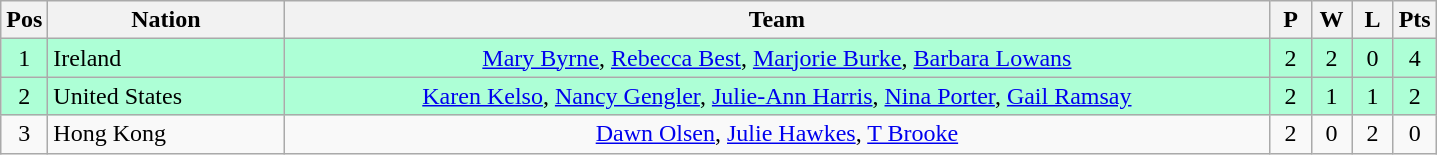<table class="wikitable" style="font-size: 100%">
<tr>
<th width=20>Pos</th>
<th width=150>Nation</th>
<th width=650>Team</th>
<th width=20>P</th>
<th width=20>W</th>
<th width=20>L</th>
<th width=20>Pts</th>
</tr>
<tr align=center style="background: #ADFFD6;">
<td>1</td>
<td align="left"> Ireland</td>
<td><a href='#'>Mary Byrne</a>, <a href='#'>Rebecca Best</a>, <a href='#'>Marjorie Burke</a>, <a href='#'>Barbara Lowans</a></td>
<td>2</td>
<td>2</td>
<td>0</td>
<td>4</td>
</tr>
<tr align=center style="background: #ADFFD6;">
<td>2</td>
<td align="left"> United States</td>
<td><a href='#'>Karen Kelso</a>, <a href='#'>Nancy Gengler</a>, <a href='#'>Julie-Ann Harris</a>, <a href='#'>Nina Porter</a>, <a href='#'>Gail Ramsay</a></td>
<td>2</td>
<td>1</td>
<td>1</td>
<td>2</td>
</tr>
<tr align=center>
<td>3</td>
<td align="left"> Hong Kong</td>
<td><a href='#'>Dawn Olsen</a>, <a href='#'>Julie Hawkes</a>, <a href='#'>T Brooke</a></td>
<td>2</td>
<td>0</td>
<td>2</td>
<td>0</td>
</tr>
</table>
